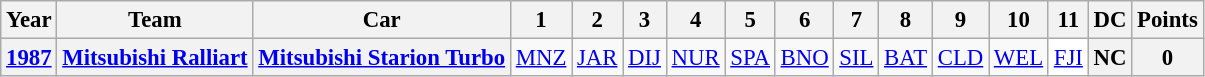<table class="wikitable" style="text-align:center; font-size:95%">
<tr>
<th>Year</th>
<th>Team</th>
<th>Car</th>
<th>1</th>
<th>2</th>
<th>3</th>
<th>4</th>
<th>5</th>
<th>6</th>
<th>7</th>
<th>8</th>
<th>9</th>
<th>10</th>
<th>11</th>
<th>DC</th>
<th>Points</th>
</tr>
<tr>
<th><a href='#'>1987</a></th>
<th> <a href='#'>Mitsubishi Ralliart</a></th>
<th><a href='#'>Mitsubishi Starion Turbo</a></th>
<td><a href='#'>MNZ</a></td>
<td><a href='#'>JAR</a></td>
<td><a href='#'>DIJ</a></td>
<td><a href='#'>NUR</a></td>
<td><a href='#'>SPA</a></td>
<td><a href='#'>BNO</a></td>
<td><a href='#'>SIL</a></td>
<td><a href='#'>BAT</a></td>
<td><a href='#'>CLD</a></td>
<td><a href='#'>WEL</a></td>
<td style="background:#ffffff;"><a href='#'>FJI</a><br></td>
<th>NC</th>
<th>0</th>
</tr>
</table>
